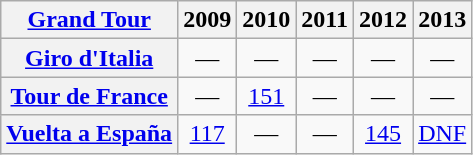<table class="wikitable plainrowheaders">
<tr>
<th scope="col"><a href='#'>Grand Tour</a></th>
<th scope="col">2009</th>
<th scope="col">2010</th>
<th scope="col">2011</th>
<th scope="col">2012</th>
<th scope="col">2013</th>
</tr>
<tr style="text-align:center;">
<th scope="row"> <a href='#'>Giro d'Italia</a></th>
<td>—</td>
<td>—</td>
<td>—</td>
<td>—</td>
<td>—</td>
</tr>
<tr style="text-align:center;">
<th scope="row"> <a href='#'>Tour de France</a></th>
<td>—</td>
<td style="text-align:center;"><a href='#'>151</a></td>
<td>—</td>
<td>—</td>
<td>—</td>
</tr>
<tr style="text-align:center;">
<th scope="row"> <a href='#'>Vuelta a España</a></th>
<td style="text-align:center;"><a href='#'>117</a></td>
<td>—</td>
<td>—</td>
<td style="text-align:center;"><a href='#'>145</a></td>
<td style="text-align:center;"><a href='#'>DNF</a></td>
</tr>
</table>
